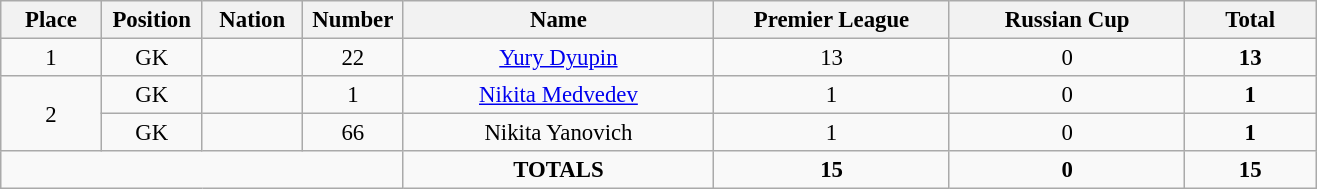<table class="wikitable" style="font-size: 95%; text-align: center;">
<tr>
<th width=60>Place</th>
<th width=60>Position</th>
<th width=60>Nation</th>
<th width=60>Number</th>
<th width=200>Name</th>
<th width=150>Premier League</th>
<th width=150>Russian Cup</th>
<th width=80>Total</th>
</tr>
<tr>
<td rowspan=1>1</td>
<td>GK</td>
<td></td>
<td>22</td>
<td><a href='#'>Yury Dyupin</a></td>
<td>13</td>
<td>0</td>
<td><strong>13</strong></td>
</tr>
<tr>
<td rowspan=2>2</td>
<td>GK</td>
<td></td>
<td>1</td>
<td><a href='#'>Nikita Medvedev</a></td>
<td>1</td>
<td>0</td>
<td><strong>1</strong></td>
</tr>
<tr>
<td>GK</td>
<td></td>
<td>66</td>
<td>Nikita Yanovich</td>
<td>1</td>
<td>0</td>
<td><strong>1</strong></td>
</tr>
<tr>
<td colspan="4"></td>
<td><strong>TOTALS</strong></td>
<td><strong>15</strong></td>
<td><strong>0</strong></td>
<td><strong>15</strong></td>
</tr>
</table>
